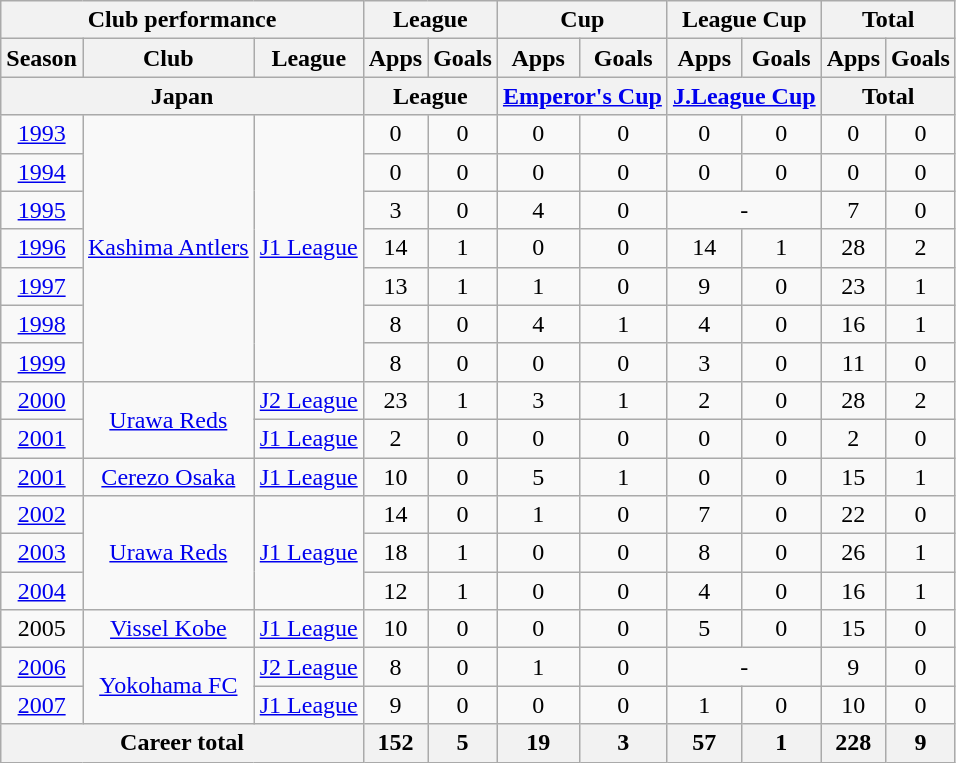<table class="wikitable" style="text-align:center">
<tr>
<th colspan=3>Club performance</th>
<th colspan=2>League</th>
<th colspan=2>Cup</th>
<th colspan=2>League Cup</th>
<th colspan=2>Total</th>
</tr>
<tr>
<th>Season</th>
<th>Club</th>
<th>League</th>
<th>Apps</th>
<th>Goals</th>
<th>Apps</th>
<th>Goals</th>
<th>Apps</th>
<th>Goals</th>
<th>Apps</th>
<th>Goals</th>
</tr>
<tr>
<th colspan=3>Japan</th>
<th colspan=2>League</th>
<th colspan=2><a href='#'>Emperor's Cup</a></th>
<th colspan=2><a href='#'>J.League Cup</a></th>
<th colspan=2>Total</th>
</tr>
<tr>
<td><a href='#'>1993</a></td>
<td rowspan="7"><a href='#'>Kashima Antlers</a></td>
<td rowspan="7"><a href='#'>J1 League</a></td>
<td>0</td>
<td>0</td>
<td>0</td>
<td>0</td>
<td>0</td>
<td>0</td>
<td>0</td>
<td>0</td>
</tr>
<tr>
<td><a href='#'>1994</a></td>
<td>0</td>
<td>0</td>
<td>0</td>
<td>0</td>
<td>0</td>
<td>0</td>
<td>0</td>
<td>0</td>
</tr>
<tr>
<td><a href='#'>1995</a></td>
<td>3</td>
<td>0</td>
<td>4</td>
<td>0</td>
<td colspan="2">-</td>
<td>7</td>
<td>0</td>
</tr>
<tr>
<td><a href='#'>1996</a></td>
<td>14</td>
<td>1</td>
<td>0</td>
<td>0</td>
<td>14</td>
<td>1</td>
<td>28</td>
<td>2</td>
</tr>
<tr>
<td><a href='#'>1997</a></td>
<td>13</td>
<td>1</td>
<td>1</td>
<td>0</td>
<td>9</td>
<td>0</td>
<td>23</td>
<td>1</td>
</tr>
<tr>
<td><a href='#'>1998</a></td>
<td>8</td>
<td>0</td>
<td>4</td>
<td>1</td>
<td>4</td>
<td>0</td>
<td>16</td>
<td>1</td>
</tr>
<tr>
<td><a href='#'>1999</a></td>
<td>8</td>
<td>0</td>
<td>0</td>
<td>0</td>
<td>3</td>
<td>0</td>
<td>11</td>
<td>0</td>
</tr>
<tr>
<td><a href='#'>2000</a></td>
<td rowspan="2"><a href='#'>Urawa Reds</a></td>
<td><a href='#'>J2 League</a></td>
<td>23</td>
<td>1</td>
<td>3</td>
<td>1</td>
<td>2</td>
<td>0</td>
<td>28</td>
<td>2</td>
</tr>
<tr>
<td><a href='#'>2001</a></td>
<td><a href='#'>J1 League</a></td>
<td>2</td>
<td>0</td>
<td>0</td>
<td>0</td>
<td>0</td>
<td>0</td>
<td>2</td>
<td>0</td>
</tr>
<tr>
<td><a href='#'>2001</a></td>
<td><a href='#'>Cerezo Osaka</a></td>
<td><a href='#'>J1 League</a></td>
<td>10</td>
<td>0</td>
<td>5</td>
<td>1</td>
<td>0</td>
<td>0</td>
<td>15</td>
<td>1</td>
</tr>
<tr>
<td><a href='#'>2002</a></td>
<td rowspan="3"><a href='#'>Urawa Reds</a></td>
<td rowspan="3"><a href='#'>J1 League</a></td>
<td>14</td>
<td>0</td>
<td>1</td>
<td>0</td>
<td>7</td>
<td>0</td>
<td>22</td>
<td>0</td>
</tr>
<tr>
<td><a href='#'>2003</a></td>
<td>18</td>
<td>1</td>
<td>0</td>
<td>0</td>
<td>8</td>
<td>0</td>
<td>26</td>
<td>1</td>
</tr>
<tr>
<td><a href='#'>2004</a></td>
<td>12</td>
<td>1</td>
<td>0</td>
<td>0</td>
<td>4</td>
<td>0</td>
<td>16</td>
<td>1</td>
</tr>
<tr>
<td>2005</td>
<td><a href='#'>Vissel Kobe</a></td>
<td><a href='#'>J1 League</a></td>
<td>10</td>
<td>0</td>
<td>0</td>
<td>0</td>
<td>5</td>
<td>0</td>
<td>15</td>
<td>0</td>
</tr>
<tr>
<td><a href='#'>2006</a></td>
<td rowspan="2"><a href='#'>Yokohama FC</a></td>
<td><a href='#'>J2 League</a></td>
<td>8</td>
<td>0</td>
<td>1</td>
<td>0</td>
<td colspan="2">-</td>
<td>9</td>
<td>0</td>
</tr>
<tr>
<td><a href='#'>2007</a></td>
<td><a href='#'>J1 League</a></td>
<td>9</td>
<td>0</td>
<td>0</td>
<td>0</td>
<td>1</td>
<td>0</td>
<td>10</td>
<td>0</td>
</tr>
<tr>
<th colspan=3>Career total</th>
<th>152</th>
<th>5</th>
<th>19</th>
<th>3</th>
<th>57</th>
<th>1</th>
<th>228</th>
<th>9</th>
</tr>
</table>
